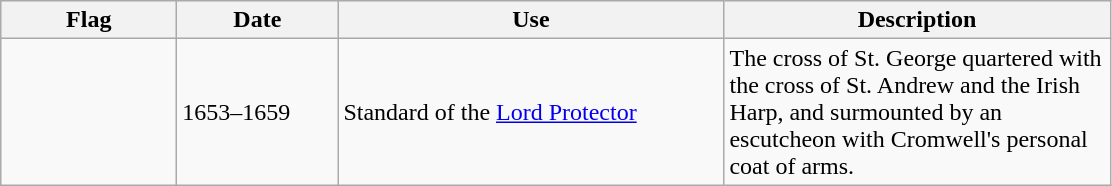<table class="wikitable">
<tr style="background:#efefef;">
<th style="width:110px;">Flag</th>
<th style="width:100px;">Date</th>
<th style="width:250px;">Use</th>
<th style="width:250px;">Description</th>
</tr>
<tr>
<td></td>
<td>1653–1659</td>
<td>Standard of the <a href='#'>Lord Protector</a></td>
<td>The cross of St. George quartered with the cross of St. Andrew and the Irish Harp, and surmounted by an escutcheon with Cromwell's personal coat of arms.</td>
</tr>
</table>
